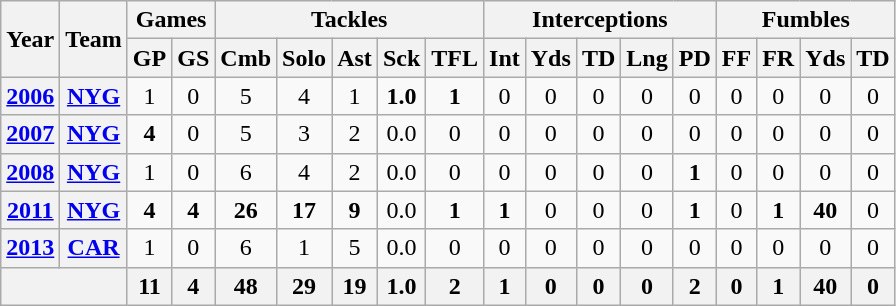<table class="wikitable" style="text-align:center">
<tr>
<th rowspan="2">Year</th>
<th rowspan="2">Team</th>
<th colspan="2">Games</th>
<th colspan="5">Tackles</th>
<th colspan="5">Interceptions</th>
<th colspan="4">Fumbles</th>
</tr>
<tr>
<th>GP</th>
<th>GS</th>
<th>Cmb</th>
<th>Solo</th>
<th>Ast</th>
<th>Sck</th>
<th>TFL</th>
<th>Int</th>
<th>Yds</th>
<th>TD</th>
<th>Lng</th>
<th>PD</th>
<th>FF</th>
<th>FR</th>
<th>Yds</th>
<th>TD</th>
</tr>
<tr>
<th><a href='#'>2006</a></th>
<th><a href='#'>NYG</a></th>
<td>1</td>
<td>0</td>
<td>5</td>
<td>4</td>
<td>1</td>
<td><strong>1.0</strong></td>
<td><strong>1</strong></td>
<td>0</td>
<td>0</td>
<td>0</td>
<td>0</td>
<td>0</td>
<td>0</td>
<td>0</td>
<td>0</td>
<td>0</td>
</tr>
<tr>
<th><a href='#'>2007</a></th>
<th><a href='#'>NYG</a></th>
<td><strong>4</strong></td>
<td>0</td>
<td>5</td>
<td>3</td>
<td>2</td>
<td>0.0</td>
<td>0</td>
<td>0</td>
<td>0</td>
<td>0</td>
<td>0</td>
<td>0</td>
<td>0</td>
<td>0</td>
<td>0</td>
<td>0</td>
</tr>
<tr>
<th><a href='#'>2008</a></th>
<th><a href='#'>NYG</a></th>
<td>1</td>
<td>0</td>
<td>6</td>
<td>4</td>
<td>2</td>
<td>0.0</td>
<td>0</td>
<td>0</td>
<td>0</td>
<td>0</td>
<td>0</td>
<td><strong>1</strong></td>
<td>0</td>
<td>0</td>
<td>0</td>
<td>0</td>
</tr>
<tr>
<th><a href='#'>2011</a></th>
<th><a href='#'>NYG</a></th>
<td><strong>4</strong></td>
<td><strong>4</strong></td>
<td><strong>26</strong></td>
<td><strong>17</strong></td>
<td><strong>9</strong></td>
<td>0.0</td>
<td><strong>1</strong></td>
<td><strong>1</strong></td>
<td>0</td>
<td>0</td>
<td>0</td>
<td><strong>1</strong></td>
<td>0</td>
<td><strong>1</strong></td>
<td><strong>40</strong></td>
<td>0</td>
</tr>
<tr>
<th><a href='#'>2013</a></th>
<th><a href='#'>CAR</a></th>
<td>1</td>
<td>0</td>
<td>6</td>
<td>1</td>
<td>5</td>
<td>0.0</td>
<td>0</td>
<td>0</td>
<td>0</td>
<td>0</td>
<td>0</td>
<td>0</td>
<td>0</td>
<td>0</td>
<td>0</td>
<td>0</td>
</tr>
<tr>
<th colspan="2"></th>
<th>11</th>
<th>4</th>
<th>48</th>
<th>29</th>
<th>19</th>
<th>1.0</th>
<th>2</th>
<th>1</th>
<th>0</th>
<th>0</th>
<th>0</th>
<th>2</th>
<th>0</th>
<th>1</th>
<th>40</th>
<th>0</th>
</tr>
</table>
